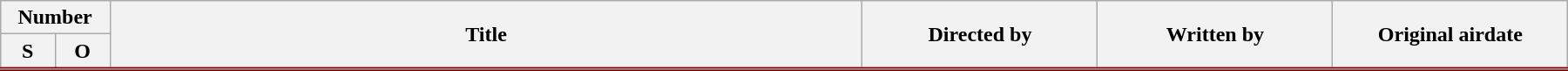<table class="wikitable" style="width:95%; margin:auto; background:#FFF;">
<tr>
<th colspan="2" style="width:7%;">Number</th>
<th rowspan="2" style="border-bottom:3px solid maroon;">Title</th>
<th rowspan="2" style="width:15%;border-bottom:3px solid maroon;">Directed by</th>
<th rowspan="2" style="width:15%;border-bottom:3px solid maroon;">Written by</th>
<th rowspan="2" style="width:15%;border-bottom:3px solid maroon;">Original airdate</th>
</tr>
<tr style="border-bottom:3px solid maroon;">
<th style="width:2em;">S<noinclude></noinclude></th>
<th style="width:2em;">O<noinclude></noinclude></th>
</tr>
<tr>
</tr>
</table>
